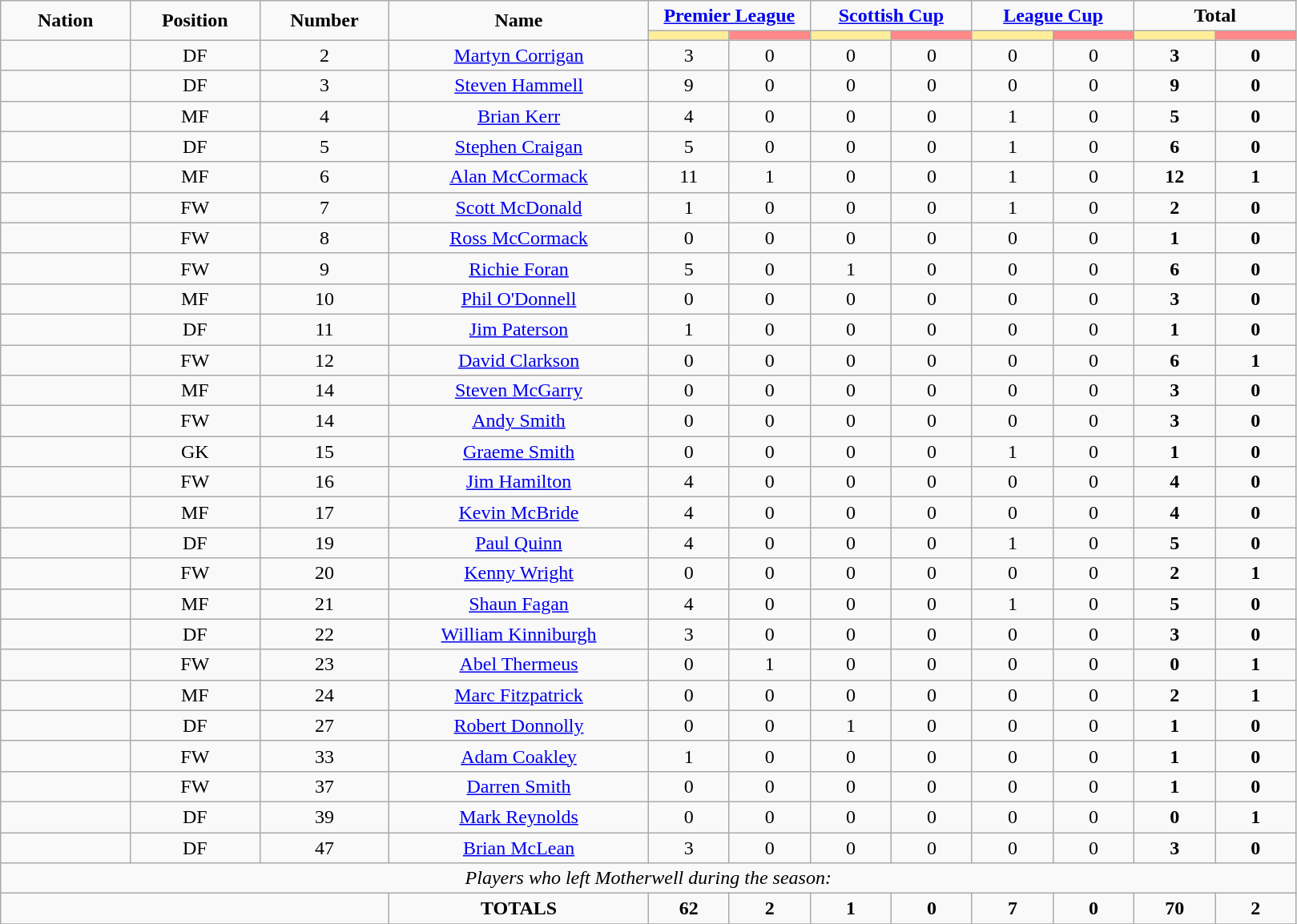<table class="wikitable" style="font-size: 100%; text-align: center;">
<tr>
<td rowspan="2" width="10%" align="center"><strong>Nation</strong></td>
<td rowspan="2" width="10%" align="center"><strong>Position</strong></td>
<td rowspan="2" width="10%" align="center"><strong>Number</strong></td>
<td rowspan="2" width="20%" align="center"><strong>Name</strong></td>
<td colspan="2" align="center"><strong><a href='#'>Premier League</a></strong></td>
<td colspan="2" align="center"><strong><a href='#'>Scottish Cup</a></strong></td>
<td colspan="2" align="center"><strong><a href='#'>League Cup</a></strong></td>
<td colspan="2" align="center"><strong>Total </strong></td>
</tr>
<tr>
<th width=60 style="background: #FFEE99"></th>
<th width=60 style="background: #FF8888"></th>
<th width=60 style="background: #FFEE99"></th>
<th width=60 style="background: #FF8888"></th>
<th width=60 style="background: #FFEE99"></th>
<th width=60 style="background: #FF8888"></th>
<th width=60 style="background: #FFEE99"></th>
<th width=60 style="background: #FF8888"></th>
</tr>
<tr>
<td></td>
<td>DF</td>
<td>2</td>
<td><a href='#'>Martyn Corrigan</a></td>
<td>3</td>
<td>0</td>
<td>0</td>
<td>0</td>
<td>0</td>
<td>0</td>
<td><strong>3</strong></td>
<td><strong>0</strong></td>
</tr>
<tr>
<td></td>
<td>DF</td>
<td>3</td>
<td><a href='#'>Steven Hammell</a></td>
<td>9</td>
<td>0</td>
<td>0</td>
<td>0</td>
<td>0</td>
<td>0</td>
<td><strong>9</strong></td>
<td><strong>0</strong></td>
</tr>
<tr>
<td></td>
<td>MF</td>
<td>4</td>
<td><a href='#'>Brian Kerr</a></td>
<td>4</td>
<td>0</td>
<td>0</td>
<td>0</td>
<td>1</td>
<td>0</td>
<td><strong>5</strong></td>
<td><strong>0</strong></td>
</tr>
<tr>
<td></td>
<td>DF</td>
<td>5</td>
<td><a href='#'>Stephen Craigan</a></td>
<td>5</td>
<td>0</td>
<td>0</td>
<td>0</td>
<td>1</td>
<td>0</td>
<td><strong>6</strong></td>
<td><strong>0</strong></td>
</tr>
<tr>
<td></td>
<td>MF</td>
<td>6</td>
<td><a href='#'>Alan McCormack</a></td>
<td>11</td>
<td>1</td>
<td>0</td>
<td>0</td>
<td>1</td>
<td>0</td>
<td><strong>12</strong></td>
<td><strong>1</strong></td>
</tr>
<tr>
<td></td>
<td>FW</td>
<td>7</td>
<td><a href='#'>Scott McDonald</a></td>
<td>1</td>
<td>0</td>
<td>0</td>
<td>0</td>
<td>1</td>
<td>0</td>
<td><strong>2</strong></td>
<td><strong>0</strong></td>
</tr>
<tr>
<td></td>
<td>FW</td>
<td>8</td>
<td><a href='#'>Ross McCormack</a></td>
<td>0</td>
<td>0</td>
<td>0</td>
<td>0</td>
<td>0</td>
<td>0</td>
<td><strong>1</strong></td>
<td><strong>0</strong></td>
</tr>
<tr>
<td></td>
<td>FW</td>
<td>9</td>
<td><a href='#'>Richie Foran</a></td>
<td>5</td>
<td>0</td>
<td>1</td>
<td>0</td>
<td>0</td>
<td>0</td>
<td><strong>6</strong></td>
<td><strong>0</strong></td>
</tr>
<tr>
<td></td>
<td>MF</td>
<td>10</td>
<td><a href='#'>Phil O'Donnell</a></td>
<td>0</td>
<td>0</td>
<td>0</td>
<td>0</td>
<td>0</td>
<td>0</td>
<td><strong>3</strong></td>
<td><strong>0</strong></td>
</tr>
<tr>
<td></td>
<td>DF</td>
<td>11</td>
<td><a href='#'>Jim Paterson</a></td>
<td>1</td>
<td>0</td>
<td>0</td>
<td>0</td>
<td>0</td>
<td>0</td>
<td><strong>1</strong></td>
<td><strong>0</strong></td>
</tr>
<tr>
<td></td>
<td>FW</td>
<td>12</td>
<td><a href='#'>David Clarkson</a></td>
<td>0</td>
<td>0</td>
<td>0</td>
<td>0</td>
<td>0</td>
<td>0</td>
<td><strong>6</strong></td>
<td><strong>1</strong></td>
</tr>
<tr>
<td></td>
<td>MF</td>
<td>14</td>
<td><a href='#'>Steven McGarry</a></td>
<td>0</td>
<td>0</td>
<td>0</td>
<td>0</td>
<td>0</td>
<td>0</td>
<td><strong>3</strong></td>
<td><strong>0</strong></td>
</tr>
<tr>
<td></td>
<td>FW</td>
<td>14</td>
<td><a href='#'>Andy Smith</a></td>
<td>0</td>
<td>0</td>
<td>0</td>
<td>0</td>
<td>0</td>
<td>0</td>
<td><strong>3</strong></td>
<td><strong>0</strong></td>
</tr>
<tr>
<td></td>
<td>GK</td>
<td>15</td>
<td><a href='#'>Graeme Smith</a></td>
<td>0</td>
<td>0</td>
<td>0</td>
<td>0</td>
<td>1</td>
<td>0</td>
<td><strong>1</strong></td>
<td><strong>0</strong></td>
</tr>
<tr>
<td></td>
<td>FW</td>
<td>16</td>
<td><a href='#'>Jim Hamilton</a></td>
<td>4</td>
<td>0</td>
<td>0</td>
<td>0</td>
<td>0</td>
<td>0</td>
<td><strong>4</strong></td>
<td><strong>0</strong></td>
</tr>
<tr>
<td></td>
<td>MF</td>
<td>17</td>
<td><a href='#'>Kevin McBride</a></td>
<td>4</td>
<td>0</td>
<td>0</td>
<td>0</td>
<td>0</td>
<td>0</td>
<td><strong>4</strong></td>
<td><strong>0</strong></td>
</tr>
<tr>
<td></td>
<td>DF</td>
<td>19</td>
<td><a href='#'>Paul Quinn</a></td>
<td>4</td>
<td>0</td>
<td>0</td>
<td>0</td>
<td>1</td>
<td>0</td>
<td><strong>5</strong></td>
<td><strong>0</strong></td>
</tr>
<tr>
<td></td>
<td>FW</td>
<td>20</td>
<td><a href='#'>Kenny Wright</a></td>
<td>0</td>
<td>0</td>
<td>0</td>
<td>0</td>
<td>0</td>
<td>0</td>
<td><strong>2</strong></td>
<td><strong>1</strong></td>
</tr>
<tr>
<td></td>
<td>MF</td>
<td>21</td>
<td><a href='#'>Shaun Fagan</a></td>
<td>4</td>
<td>0</td>
<td>0</td>
<td>0</td>
<td>1</td>
<td>0</td>
<td><strong>5</strong></td>
<td><strong>0</strong></td>
</tr>
<tr>
<td></td>
<td>DF</td>
<td>22</td>
<td><a href='#'>William Kinniburgh</a></td>
<td>3</td>
<td>0</td>
<td>0</td>
<td>0</td>
<td>0</td>
<td>0</td>
<td><strong>3</strong></td>
<td><strong>0</strong></td>
</tr>
<tr>
<td></td>
<td>FW</td>
<td>23</td>
<td><a href='#'>Abel Thermeus</a></td>
<td>0</td>
<td>1</td>
<td>0</td>
<td>0</td>
<td>0</td>
<td>0</td>
<td><strong>0</strong></td>
<td><strong>1</strong></td>
</tr>
<tr>
<td></td>
<td>MF</td>
<td>24</td>
<td><a href='#'>Marc Fitzpatrick</a></td>
<td>0</td>
<td>0</td>
<td>0</td>
<td>0</td>
<td>0</td>
<td>0</td>
<td><strong>2</strong></td>
<td><strong>1</strong></td>
</tr>
<tr>
<td></td>
<td>DF</td>
<td>27</td>
<td><a href='#'>Robert Donnolly</a></td>
<td>0</td>
<td>0</td>
<td>1</td>
<td>0</td>
<td>0</td>
<td>0</td>
<td><strong>1</strong></td>
<td><strong>0</strong></td>
</tr>
<tr>
<td></td>
<td>FW</td>
<td>33</td>
<td><a href='#'>Adam Coakley</a></td>
<td>1</td>
<td>0</td>
<td>0</td>
<td>0</td>
<td>0</td>
<td>0</td>
<td><strong>1</strong></td>
<td><strong>0</strong></td>
</tr>
<tr>
<td></td>
<td>FW</td>
<td>37</td>
<td><a href='#'>Darren Smith</a></td>
<td>0</td>
<td>0</td>
<td>0</td>
<td>0</td>
<td>0</td>
<td>0</td>
<td><strong>1</strong></td>
<td><strong>0</strong></td>
</tr>
<tr>
<td></td>
<td>DF</td>
<td>39</td>
<td><a href='#'>Mark Reynolds</a></td>
<td>0</td>
<td>0</td>
<td>0</td>
<td>0</td>
<td>0</td>
<td>0</td>
<td><strong>0</strong></td>
<td><strong>1</strong></td>
</tr>
<tr>
<td></td>
<td>DF</td>
<td>47</td>
<td><a href='#'>Brian McLean</a></td>
<td>3</td>
<td>0</td>
<td>0</td>
<td>0</td>
<td>0</td>
<td>0</td>
<td><strong>3</strong></td>
<td><strong>0</strong></td>
</tr>
<tr>
<td colspan="14"><em>Players who left Motherwell during the season:</em></td>
</tr>
<tr>
<td colspan="3"></td>
<td><strong>TOTALS</strong></td>
<td><strong>62</strong></td>
<td><strong>2</strong></td>
<td><strong>1</strong></td>
<td><strong>0</strong></td>
<td><strong>7</strong></td>
<td><strong>0</strong></td>
<td><strong>70</strong></td>
<td><strong>2</strong></td>
</tr>
<tr>
</tr>
</table>
